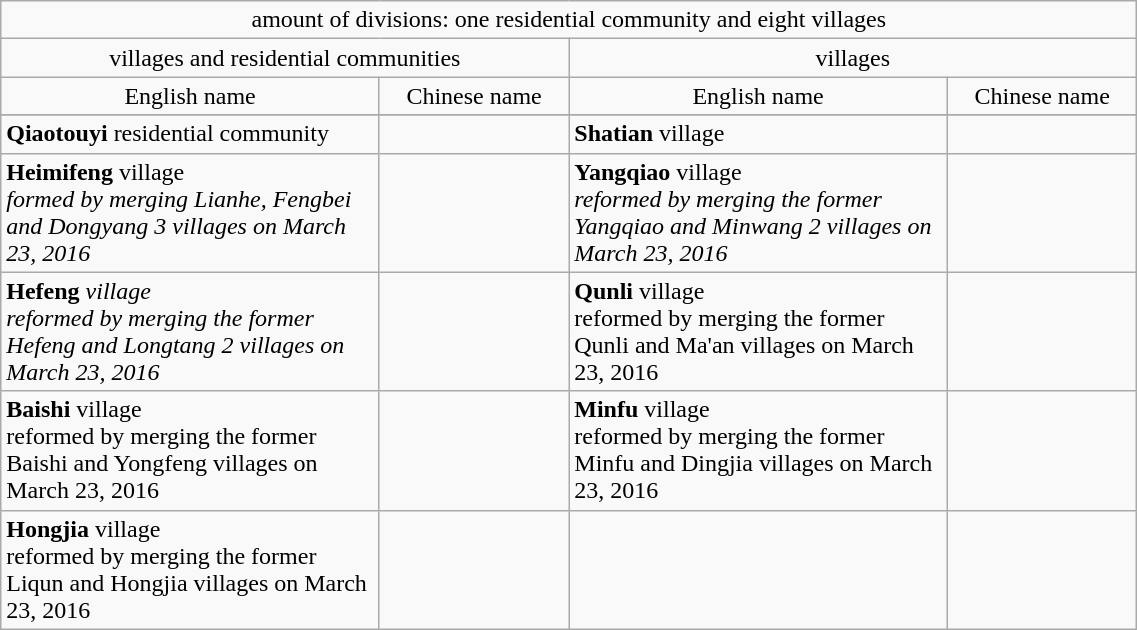<table class="wikitable" width=60%>
<tr align=center>
<td align=center colspan=4 width=60%>amount of divisions: one residential community and eight villages</td>
</tr>
<tr align=center>
<td align=center colspan=2 width=30%>villages and residential communities</td>
<td align=center colspan=2 width=30%>villages</td>
</tr>
<tr align=center>
<td>English name</td>
<td>Chinese name</td>
<td>English name</td>
<td>Chinese name</td>
</tr>
<tr align=left>
</tr>
<tr align=left>
<td width=20%><strong>Qiaotouyi</strong> residential community</td>
<td width=10%></td>
<td width=20%><strong>Shatian</strong> village</td>
<td width=10%></td>
</tr>
<tr align=left>
<td><strong>Heimifeng</strong> village <br> <em>formed by merging Lianhe, Fengbei and Dongyang 3 villages on March 23, 2016</em></td>
<td><br></td>
<td><strong>Yangqiao</strong> village<br> <em>reformed by merging the former Yangqiao and Minwang 2 villages on March 23, 2016</em></td>
<td><br></td>
</tr>
<tr align=left>
<td><strong>Hefeng</strong> <em>village<br>reformed by merging the former Hefeng and Longtang 2 villages on March 23, 2016</em></td>
<td><br></td>
<td><strong>Qunli</strong> village <br>reformed by merging the former Qunli and Ma'an villages on March 23, 2016</td>
<td><br></td>
</tr>
<tr align=left>
<td><strong>Baishi</strong> village <br>reformed by merging the former Baishi and Yongfeng villages on March 23, 2016</td>
<td><br></td>
<td><strong>Minfu</strong> village <br>reformed by merging the former Minfu and Dingjia villages on March 23, 2016</td>
<td><br></td>
</tr>
<tr align=left>
<td><strong>Hongjia</strong> village <br>reformed by merging the former Liqun and Hongjia villages on March 23, 2016</td>
<td><br></td>
<td></td>
<td></td>
</tr>
</table>
